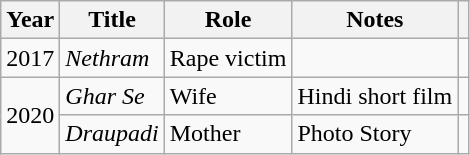<table class="wikitable sortable">
<tr>
<th scope="col">Year</th>
<th scope="col">Title</th>
<th scope="col">Role</th>
<th scope="col" class="unsortable">Notes</th>
<th scope="col" class="unsortable"></th>
</tr>
<tr>
<td>2017</td>
<td><em>Nethram</em></td>
<td>Rape victim</td>
<td></td>
<td></td>
</tr>
<tr>
<td rowspan="2">2020</td>
<td><em>Ghar Se</em></td>
<td>Wife</td>
<td>Hindi short film</td>
<td></td>
</tr>
<tr>
<td><em>Draupadi</em></td>
<td>Mother</td>
<td>Photo Story</td>
<td></td>
</tr>
</table>
